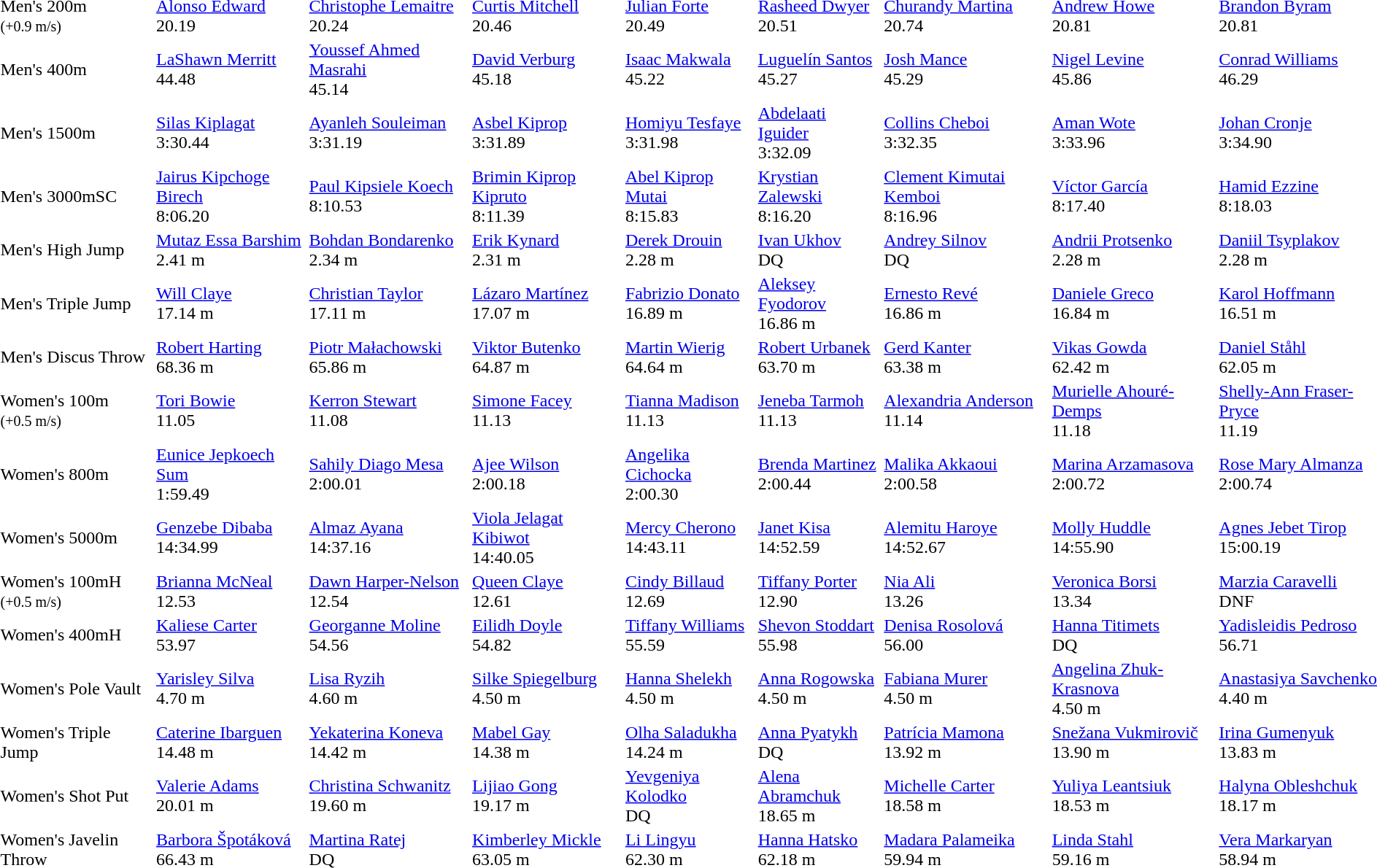<table>
<tr>
<td>Men's 200m<br><small>(+0.9 m/s)</small></td>
<td><a href='#'>Alonso Edward</a><br>  20.19</td>
<td><a href='#'>Christophe Lemaitre</a><br>  20.24</td>
<td><a href='#'>Curtis Mitchell</a><br>  20.46</td>
<td><a href='#'>Julian Forte</a><br>  20.49</td>
<td><a href='#'>Rasheed Dwyer</a><br>  20.51</td>
<td><a href='#'>Churandy Martina</a><br>  20.74</td>
<td><a href='#'>Andrew Howe</a><br>  20.81</td>
<td><a href='#'>Brandon Byram</a><br>  20.81</td>
</tr>
<tr>
<td>Men's 400m</td>
<td><a href='#'>LaShawn Merritt</a><br>  44.48</td>
<td><a href='#'>Youssef Ahmed Masrahi</a><br>  45.14</td>
<td><a href='#'>David Verburg</a><br>  45.18</td>
<td><a href='#'>Isaac Makwala</a><br>  45.22</td>
<td><a href='#'>Luguelín Santos</a><br>  45.27</td>
<td><a href='#'>Josh Mance</a><br>  45.29</td>
<td><a href='#'>Nigel Levine</a><br>  45.86</td>
<td><a href='#'>Conrad Williams</a><br>  46.29</td>
</tr>
<tr>
<td>Men's 1500m</td>
<td><a href='#'>Silas Kiplagat</a><br>  3:30.44</td>
<td><a href='#'>Ayanleh Souleiman</a><br>  3:31.19</td>
<td><a href='#'>Asbel Kiprop</a><br>  3:31.89</td>
<td><a href='#'>Homiyu Tesfaye</a><br>  3:31.98</td>
<td><a href='#'>Abdelaati Iguider</a><br>  3:32.09</td>
<td><a href='#'>Collins Cheboi</a><br>  3:32.35</td>
<td><a href='#'>Aman Wote</a><br>  3:33.96</td>
<td><a href='#'>Johan Cronje</a><br>  3:34.90</td>
</tr>
<tr>
<td>Men's 3000mSC</td>
<td><a href='#'>Jairus Kipchoge Birech</a><br>  8:06.20</td>
<td><a href='#'>Paul Kipsiele Koech</a><br>  8:10.53</td>
<td><a href='#'>Brimin Kiprop Kipruto</a><br>  8:11.39</td>
<td><a href='#'>Abel Kiprop Mutai</a><br>  8:15.83</td>
<td><a href='#'>Krystian Zalewski</a><br>  8:16.20</td>
<td><a href='#'>Clement Kimutai Kemboi</a><br>  8:16.96</td>
<td><a href='#'>Víctor García</a><br>  8:17.40</td>
<td><a href='#'>Hamid Ezzine</a><br>  8:18.03</td>
</tr>
<tr>
<td>Men's High Jump</td>
<td><a href='#'>Mutaz Essa Barshim</a><br>  2.41 m</td>
<td><a href='#'>Bohdan Bondarenko</a><br>  2.34 m</td>
<td><a href='#'>Erik Kynard</a><br>  2.31 m</td>
<td><a href='#'>Derek Drouin</a><br>  2.28 m</td>
<td><a href='#'>Ivan Ukhov</a><br>  DQ</td>
<td><a href='#'>Andrey Silnov</a><br>  DQ</td>
<td><a href='#'>Andrii Protsenko</a><br>  2.28 m</td>
<td><a href='#'>Daniil Tsyplakov</a><br>  2.28 m</td>
</tr>
<tr>
<td>Men's Triple Jump</td>
<td><a href='#'>Will Claye</a><br>  17.14 m</td>
<td><a href='#'>Christian Taylor</a><br>  17.11 m</td>
<td><a href='#'>Lázaro Martínez</a><br>  17.07 m</td>
<td><a href='#'>Fabrizio Donato</a><br>  16.89 m</td>
<td><a href='#'>Aleksey Fyodorov</a><br>  16.86 m</td>
<td><a href='#'>Ernesto Revé</a><br>  16.86 m</td>
<td><a href='#'>Daniele Greco</a><br>  16.84 m</td>
<td><a href='#'>Karol Hoffmann</a><br>  16.51 m</td>
</tr>
<tr>
<td>Men's Discus Throw</td>
<td><a href='#'>Robert Harting</a><br>  68.36 m</td>
<td><a href='#'>Piotr Małachowski</a><br>  65.86 m</td>
<td><a href='#'>Viktor Butenko</a><br>  64.87 m</td>
<td><a href='#'>Martin Wierig</a><br>  64.64 m</td>
<td><a href='#'>Robert Urbanek</a><br>  63.70 m</td>
<td><a href='#'>Gerd Kanter</a><br>  63.38 m</td>
<td><a href='#'>Vikas Gowda</a><br>  62.42 m</td>
<td><a href='#'>Daniel Ståhl</a><br>  62.05 m</td>
</tr>
<tr>
<td>Women's 100m<br><small>(+0.5 m/s)</small></td>
<td><a href='#'>Tori Bowie</a><br>  11.05</td>
<td><a href='#'>Kerron Stewart</a><br>  11.08</td>
<td><a href='#'>Simone Facey</a><br>  11.13</td>
<td><a href='#'>Tianna Madison</a><br>  11.13</td>
<td><a href='#'>Jeneba Tarmoh</a><br>  11.13</td>
<td><a href='#'>Alexandria Anderson</a><br>  11.14</td>
<td><a href='#'>Murielle Ahouré-Demps</a><br>  11.18</td>
<td><a href='#'>Shelly-Ann Fraser-Pryce</a><br>  11.19</td>
</tr>
<tr>
<td>Women's 800m</td>
<td><a href='#'>Eunice Jepkoech Sum</a><br>  1:59.49</td>
<td><a href='#'>Sahily Diago Mesa</a><br>  2:00.01</td>
<td><a href='#'>Ajee Wilson</a><br>  2:00.18</td>
<td><a href='#'>Angelika Cichocka</a><br>  2:00.30</td>
<td><a href='#'>Brenda Martinez</a><br>  2:00.44</td>
<td><a href='#'>Malika Akkaoui</a><br>  2:00.58</td>
<td><a href='#'>Marina Arzamasova</a><br>  2:00.72</td>
<td><a href='#'>Rose Mary Almanza</a><br>  2:00.74</td>
</tr>
<tr>
<td>Women's 5000m</td>
<td><a href='#'>Genzebe Dibaba</a><br>  14:34.99</td>
<td><a href='#'>Almaz Ayana</a><br>  14:37.16</td>
<td><a href='#'>Viola Jelagat Kibiwot</a><br>  14:40.05</td>
<td><a href='#'>Mercy Cherono</a><br>  14:43.11</td>
<td><a href='#'>Janet Kisa</a><br>  14:52.59</td>
<td><a href='#'>Alemitu Haroye</a><br>  14:52.67</td>
<td><a href='#'>Molly Huddle</a><br>  14:55.90</td>
<td><a href='#'>Agnes Jebet Tirop</a><br>  15:00.19</td>
</tr>
<tr>
<td>Women's 100mH<br><small>(+0.5 m/s)</small></td>
<td><a href='#'>Brianna McNeal</a><br>  12.53</td>
<td><a href='#'>Dawn Harper-Nelson</a><br>  12.54</td>
<td><a href='#'>Queen Claye</a><br>  12.61</td>
<td><a href='#'>Cindy Billaud</a><br>  12.69</td>
<td><a href='#'>Tiffany Porter</a><br>  12.90</td>
<td><a href='#'>Nia Ali</a><br>  13.26</td>
<td><a href='#'>Veronica Borsi</a><br>  13.34</td>
<td><a href='#'>Marzia Caravelli</a><br>  DNF</td>
</tr>
<tr>
<td>Women's 400mH</td>
<td><a href='#'>Kaliese Carter</a><br>  53.97</td>
<td><a href='#'>Georganne Moline</a><br>  54.56</td>
<td><a href='#'>Eilidh Doyle</a><br>  54.82</td>
<td><a href='#'>Tiffany Williams</a><br>  55.59</td>
<td><a href='#'>Shevon Stoddart</a><br>  55.98</td>
<td><a href='#'>Denisa Rosolová</a><br>  56.00</td>
<td><a href='#'>Hanna Titimets</a><br>  DQ</td>
<td><a href='#'>Yadisleidis Pedroso</a><br>  56.71</td>
</tr>
<tr>
<td>Women's Pole Vault</td>
<td><a href='#'>Yarisley Silva</a><br>  4.70 m</td>
<td><a href='#'>Lisa Ryzih</a><br>  4.60 m</td>
<td><a href='#'>Silke Spiegelburg</a><br>  4.50 m</td>
<td><a href='#'>Hanna Shelekh</a><br>  4.50 m</td>
<td><a href='#'>Anna Rogowska</a><br>  4.50 m</td>
<td><a href='#'>Fabiana Murer</a><br>  4.50 m</td>
<td><a href='#'>Angelina Zhuk-Krasnova</a><br>  4.50 m</td>
<td><a href='#'>Anastasiya Savchenko</a><br>  4.40 m</td>
</tr>
<tr>
<td>Women's Triple Jump</td>
<td><a href='#'>Caterine Ibarguen</a><br>  14.48 m</td>
<td><a href='#'>Yekaterina Koneva</a><br>  14.42 m</td>
<td><a href='#'>Mabel Gay</a><br>  14.38 m</td>
<td><a href='#'>Olha Saladukha</a><br>  14.24 m</td>
<td><a href='#'>Anna Pyatykh</a><br>  DQ</td>
<td><a href='#'>Patrícia Mamona</a><br>  13.92 m</td>
<td><a href='#'>Snežana Vukmirovič</a><br>  13.90 m</td>
<td><a href='#'>Irina Gumenyuk</a><br>  13.83 m</td>
</tr>
<tr>
<td>Women's Shot Put</td>
<td><a href='#'>Valerie Adams</a><br>  20.01 m</td>
<td><a href='#'>Christina Schwanitz</a><br>  19.60 m</td>
<td><a href='#'>Lijiao Gong</a><br>  19.17 m</td>
<td><a href='#'>Yevgeniya Kolodko</a><br>  DQ</td>
<td><a href='#'>Alena Abramchuk</a><br>  18.65 m</td>
<td><a href='#'>Michelle Carter</a><br>  18.58 m</td>
<td><a href='#'>Yuliya Leantsiuk</a><br>  18.53 m</td>
<td><a href='#'>Halyna Obleshchuk</a><br>  18.17 m</td>
</tr>
<tr>
<td>Women's Javelin Throw</td>
<td><a href='#'>Barbora Špotáková</a><br>  66.43 m</td>
<td><a href='#'>Martina Ratej</a><br>  DQ</td>
<td><a href='#'>Kimberley Mickle</a><br>  63.05 m</td>
<td><a href='#'>Li Lingyu</a><br>  62.30 m</td>
<td><a href='#'>Hanna Hatsko</a><br>  62.18 m</td>
<td><a href='#'>Madara Palameika</a><br>  59.94 m</td>
<td><a href='#'>Linda Stahl</a><br>  59.16 m</td>
<td><a href='#'>Vera Markaryan</a><br>  58.94 m</td>
</tr>
</table>
